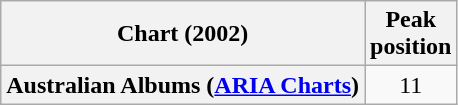<table class="wikitable sortable plainrowheaders" style="text-align:center">
<tr>
<th scope="col">Chart (2002)</th>
<th scope="col">Peak<br>position</th>
</tr>
<tr>
<th scope="row">Australian Albums (<a href='#'>ARIA Charts</a>)</th>
<td>11</td>
</tr>
</table>
